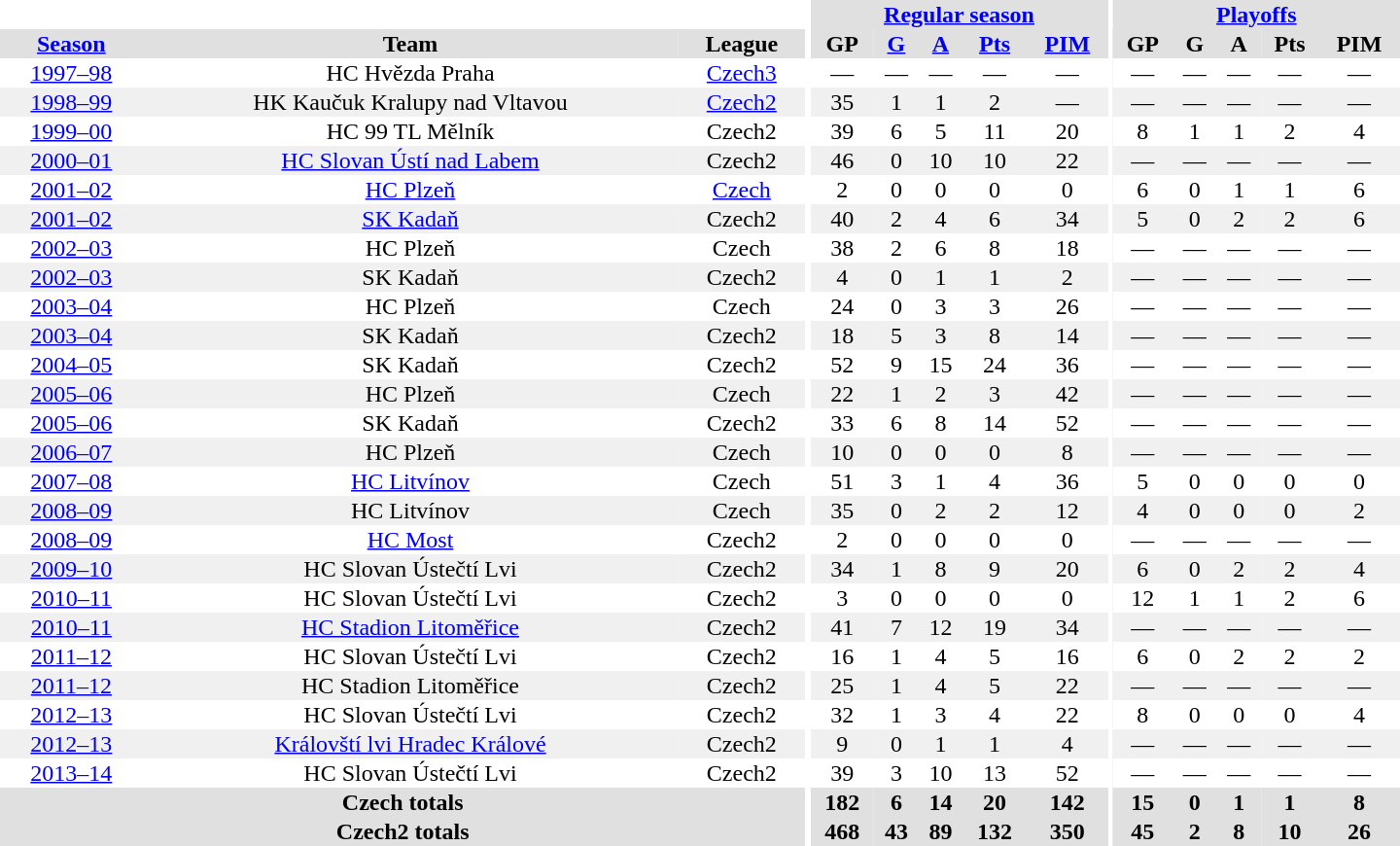<table border="0" cellpadding="1" cellspacing="0" style="text-align:center; width:60em">
<tr bgcolor="#e0e0e0">
<th colspan="3" bgcolor="#ffffff"></th>
<th rowspan="99" bgcolor="#ffffff"></th>
<th colspan="5"><a href='#'>Regular season</a></th>
<th rowspan="99" bgcolor="#ffffff"></th>
<th colspan="5"><a href='#'>Playoffs</a></th>
</tr>
<tr bgcolor="#e0e0e0">
<th><a href='#'>Season</a></th>
<th>Team</th>
<th>League</th>
<th>GP</th>
<th><a href='#'>G</a></th>
<th><a href='#'>A</a></th>
<th><a href='#'>Pts</a></th>
<th><a href='#'>PIM</a></th>
<th>GP</th>
<th>G</th>
<th>A</th>
<th>Pts</th>
<th>PIM</th>
</tr>
<tr>
<td><a href='#'>1997–98</a></td>
<td>HC Hvězda Praha</td>
<td><a href='#'>Czech3</a></td>
<td>—</td>
<td>—</td>
<td>—</td>
<td>—</td>
<td>—</td>
<td>—</td>
<td>—</td>
<td>—</td>
<td>—</td>
<td>—</td>
</tr>
<tr bgcolor="#f0f0f0">
<td><a href='#'>1998–99</a></td>
<td>HK Kaučuk Kralupy nad Vltavou</td>
<td><a href='#'>Czech2</a></td>
<td>35</td>
<td>1</td>
<td>1</td>
<td>2</td>
<td>—</td>
<td>—</td>
<td>—</td>
<td>—</td>
<td>—</td>
<td>—</td>
</tr>
<tr>
<td><a href='#'>1999–00</a></td>
<td>HC 99 TL Mělník</td>
<td>Czech2</td>
<td>39</td>
<td>6</td>
<td>5</td>
<td>11</td>
<td>20</td>
<td>8</td>
<td>1</td>
<td>1</td>
<td>2</td>
<td>4</td>
</tr>
<tr bgcolor="#f0f0f0">
<td><a href='#'>2000–01</a></td>
<td><a href='#'>HC Slovan Ústí nad Labem</a></td>
<td>Czech2</td>
<td>46</td>
<td>0</td>
<td>10</td>
<td>10</td>
<td>22</td>
<td>—</td>
<td>—</td>
<td>—</td>
<td>—</td>
<td>—</td>
</tr>
<tr>
<td><a href='#'>2001–02</a></td>
<td><a href='#'>HC Plzeň</a></td>
<td><a href='#'>Czech</a></td>
<td>2</td>
<td>0</td>
<td>0</td>
<td>0</td>
<td>0</td>
<td>6</td>
<td>0</td>
<td>1</td>
<td>1</td>
<td>6</td>
</tr>
<tr bgcolor="#f0f0f0">
<td><a href='#'>2001–02</a></td>
<td><a href='#'>SK Kadaň</a></td>
<td>Czech2</td>
<td>40</td>
<td>2</td>
<td>4</td>
<td>6</td>
<td>34</td>
<td>5</td>
<td>0</td>
<td>2</td>
<td>2</td>
<td>6</td>
</tr>
<tr>
<td><a href='#'>2002–03</a></td>
<td>HC Plzeň</td>
<td>Czech</td>
<td>38</td>
<td>2</td>
<td>6</td>
<td>8</td>
<td>18</td>
<td>—</td>
<td>—</td>
<td>—</td>
<td>—</td>
<td>—</td>
</tr>
<tr bgcolor="#f0f0f0">
<td><a href='#'>2002–03</a></td>
<td>SK Kadaň</td>
<td>Czech2</td>
<td>4</td>
<td>0</td>
<td>1</td>
<td>1</td>
<td>2</td>
<td>—</td>
<td>—</td>
<td>—</td>
<td>—</td>
<td>—</td>
</tr>
<tr>
<td><a href='#'>2003–04</a></td>
<td>HC Plzeň</td>
<td>Czech</td>
<td>24</td>
<td>0</td>
<td>3</td>
<td>3</td>
<td>26</td>
<td>—</td>
<td>—</td>
<td>—</td>
<td>—</td>
<td>—</td>
</tr>
<tr bgcolor="#f0f0f0">
<td><a href='#'>2003–04</a></td>
<td>SK Kadaň</td>
<td>Czech2</td>
<td>18</td>
<td>5</td>
<td>3</td>
<td>8</td>
<td>14</td>
<td>—</td>
<td>—</td>
<td>—</td>
<td>—</td>
<td>—</td>
</tr>
<tr>
<td><a href='#'>2004–05</a></td>
<td>SK Kadaň</td>
<td>Czech2</td>
<td>52</td>
<td>9</td>
<td>15</td>
<td>24</td>
<td>36</td>
<td>—</td>
<td>—</td>
<td>—</td>
<td>—</td>
<td>—</td>
</tr>
<tr bgcolor="#f0f0f0">
<td><a href='#'>2005–06</a></td>
<td>HC Plzeň</td>
<td>Czech</td>
<td>22</td>
<td>1</td>
<td>2</td>
<td>3</td>
<td>42</td>
<td>—</td>
<td>—</td>
<td>—</td>
<td>—</td>
<td>—</td>
</tr>
<tr>
<td><a href='#'>2005–06</a></td>
<td>SK Kadaň</td>
<td>Czech2</td>
<td>33</td>
<td>6</td>
<td>8</td>
<td>14</td>
<td>52</td>
<td>—</td>
<td>—</td>
<td>—</td>
<td>—</td>
<td>—</td>
</tr>
<tr bgcolor="#f0f0f0">
<td><a href='#'>2006–07</a></td>
<td>HC Plzeň</td>
<td>Czech</td>
<td>10</td>
<td>0</td>
<td>0</td>
<td>0</td>
<td>8</td>
<td>—</td>
<td>—</td>
<td>—</td>
<td>—</td>
<td>—</td>
</tr>
<tr>
<td><a href='#'>2007–08</a></td>
<td><a href='#'>HC Litvínov</a></td>
<td>Czech</td>
<td>51</td>
<td>3</td>
<td>1</td>
<td>4</td>
<td>36</td>
<td>5</td>
<td>0</td>
<td>0</td>
<td>0</td>
<td>0</td>
</tr>
<tr bgcolor="#f0f0f0">
<td><a href='#'>2008–09</a></td>
<td>HC Litvínov</td>
<td>Czech</td>
<td>35</td>
<td>0</td>
<td>2</td>
<td>2</td>
<td>12</td>
<td>4</td>
<td>0</td>
<td>0</td>
<td>0</td>
<td>2</td>
</tr>
<tr>
<td><a href='#'>2008–09</a></td>
<td><a href='#'>HC Most</a></td>
<td>Czech2</td>
<td>2</td>
<td>0</td>
<td>0</td>
<td>0</td>
<td>0</td>
<td>—</td>
<td>—</td>
<td>—</td>
<td>—</td>
<td>—</td>
</tr>
<tr bgcolor="#f0f0f0">
<td><a href='#'>2009–10</a></td>
<td>HC Slovan Ústečtí Lvi</td>
<td>Czech2</td>
<td>34</td>
<td>1</td>
<td>8</td>
<td>9</td>
<td>20</td>
<td>6</td>
<td>0</td>
<td>2</td>
<td>2</td>
<td>4</td>
</tr>
<tr>
<td><a href='#'>2010–11</a></td>
<td>HC Slovan Ústečtí Lvi</td>
<td>Czech2</td>
<td>3</td>
<td>0</td>
<td>0</td>
<td>0</td>
<td>0</td>
<td>12</td>
<td>1</td>
<td>1</td>
<td>2</td>
<td>6</td>
</tr>
<tr bgcolor="#f0f0f0">
<td><a href='#'>2010–11</a></td>
<td><a href='#'>HC Stadion Litoměřice</a></td>
<td>Czech2</td>
<td>41</td>
<td>7</td>
<td>12</td>
<td>19</td>
<td>34</td>
<td>—</td>
<td>—</td>
<td>—</td>
<td>—</td>
<td>—</td>
</tr>
<tr>
<td><a href='#'>2011–12</a></td>
<td>HC Slovan Ústečtí Lvi</td>
<td>Czech2</td>
<td>16</td>
<td>1</td>
<td>4</td>
<td>5</td>
<td>16</td>
<td>6</td>
<td>0</td>
<td>2</td>
<td>2</td>
<td>2</td>
</tr>
<tr bgcolor="#f0f0f0">
<td><a href='#'>2011–12</a></td>
<td>HC Stadion Litoměřice</td>
<td>Czech2</td>
<td>25</td>
<td>1</td>
<td>4</td>
<td>5</td>
<td>22</td>
<td>—</td>
<td>—</td>
<td>—</td>
<td>—</td>
<td>—</td>
</tr>
<tr>
<td><a href='#'>2012–13</a></td>
<td>HC Slovan Ústečtí Lvi</td>
<td>Czech2</td>
<td>32</td>
<td>1</td>
<td>3</td>
<td>4</td>
<td>22</td>
<td>8</td>
<td>0</td>
<td>0</td>
<td>0</td>
<td>4</td>
</tr>
<tr bgcolor="#f0f0f0">
<td><a href='#'>2012–13</a></td>
<td><a href='#'>Královští lvi Hradec Králové</a></td>
<td>Czech2</td>
<td>9</td>
<td>0</td>
<td>1</td>
<td>1</td>
<td>4</td>
<td>—</td>
<td>—</td>
<td>—</td>
<td>—</td>
<td>—</td>
</tr>
<tr>
<td><a href='#'>2013–14</a></td>
<td>HC Slovan Ústečtí Lvi</td>
<td>Czech2</td>
<td>39</td>
<td>3</td>
<td>10</td>
<td>13</td>
<td>52</td>
<td>—</td>
<td>—</td>
<td>—</td>
<td>—</td>
<td>—</td>
</tr>
<tr>
</tr>
<tr ALIGN="center" bgcolor="#e0e0e0">
<th colspan="3">Czech totals</th>
<th ALIGN="center">182</th>
<th ALIGN="center">6</th>
<th ALIGN="center">14</th>
<th ALIGN="center">20</th>
<th ALIGN="center">142</th>
<th ALIGN="center">15</th>
<th ALIGN="center">0</th>
<th ALIGN="center">1</th>
<th ALIGN="center">1</th>
<th ALIGN="center">8</th>
</tr>
<tr>
</tr>
<tr ALIGN="center" bgcolor="#e0e0e0">
<th colspan="3">Czech2 totals</th>
<th ALIGN="center">468</th>
<th ALIGN="center">43</th>
<th ALIGN="center">89</th>
<th ALIGN="center">132</th>
<th ALIGN="center">350</th>
<th ALIGN="center">45</th>
<th ALIGN="center">2</th>
<th ALIGN="center">8</th>
<th ALIGN="center">10</th>
<th ALIGN="center">26</th>
</tr>
</table>
